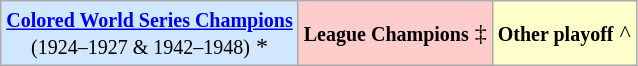<table class="wikitable">
<tr>
<td align="center" bgcolor="#D0E7FF"><small><strong><a href='#'>Colored World Series Champions</a></strong><br>(1924–1927 & 1942–1948)</small> *</td>
<td align="center" bgcolor="#FFCCCC"><small><strong>League Champions</strong></small> ‡</td>
<td align="center" bgcolor="#FFFFCC"><small><strong>Other playoff</strong></small> ^</td>
</tr>
</table>
